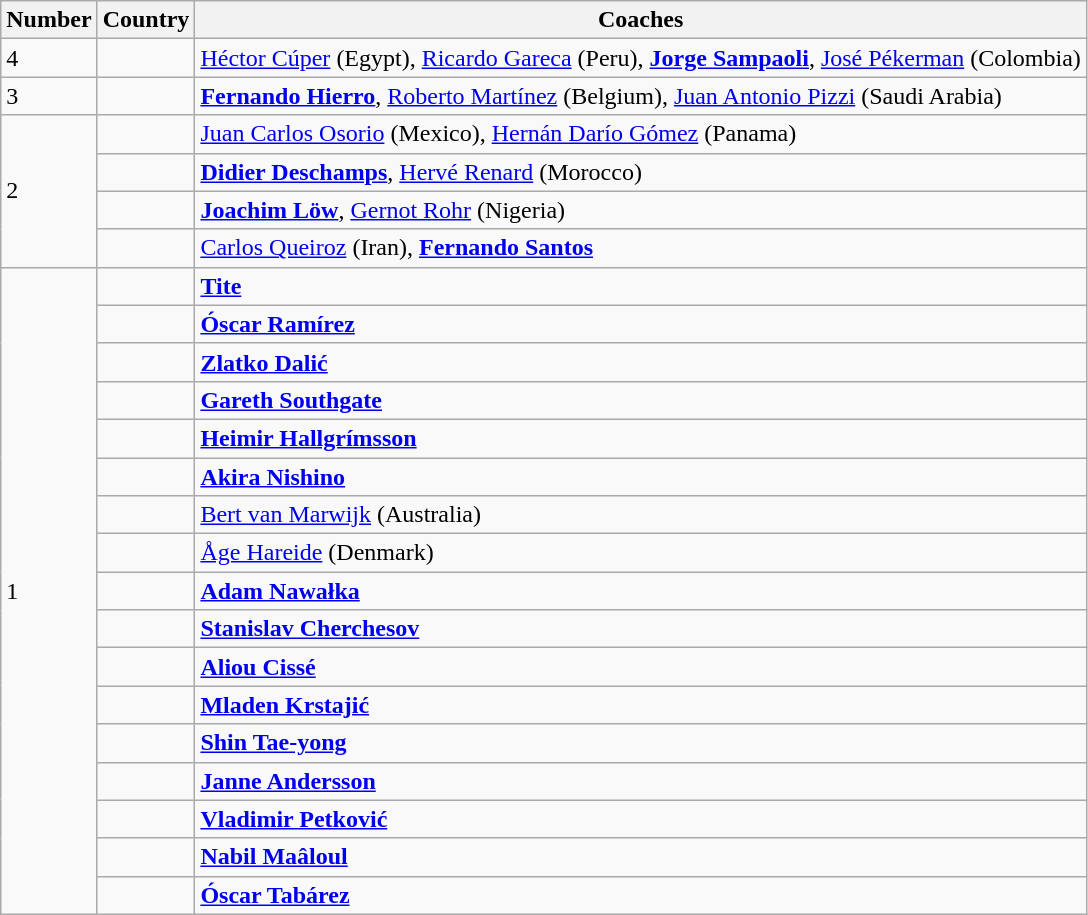<table class="wikitable">
<tr>
<th>Number</th>
<th>Country</th>
<th>Coaches</th>
</tr>
<tr>
<td>4</td>
<td></td>
<td><a href='#'>Héctor Cúper</a> (Egypt), <a href='#'>Ricardo Gareca</a> (Peru), <strong><a href='#'>Jorge Sampaoli</a></strong>, <a href='#'>José Pékerman</a> (Colombia)</td>
</tr>
<tr>
<td>3</td>
<td></td>
<td><strong><a href='#'>Fernando Hierro</a></strong>, <a href='#'>Roberto Martínez</a> (Belgium), <a href='#'>Juan Antonio Pizzi</a> (Saudi Arabia)</td>
</tr>
<tr>
<td rowspan="4">2</td>
<td></td>
<td><a href='#'>Juan Carlos Osorio</a> (Mexico), <a href='#'>Hernán Darío Gómez</a> (Panama)</td>
</tr>
<tr>
<td></td>
<td><strong><a href='#'>Didier Deschamps</a></strong>, <a href='#'>Hervé Renard</a> (Morocco)</td>
</tr>
<tr>
<td></td>
<td><strong><a href='#'>Joachim Löw</a></strong>, <a href='#'>Gernot Rohr</a> (Nigeria)</td>
</tr>
<tr>
<td></td>
<td><a href='#'>Carlos Queiroz</a> (Iran), <strong><a href='#'>Fernando Santos</a></strong></td>
</tr>
<tr>
<td rowspan="17">1</td>
<td></td>
<td><strong><a href='#'>Tite</a></strong></td>
</tr>
<tr>
<td></td>
<td><strong><a href='#'>Óscar Ramírez</a></strong></td>
</tr>
<tr>
<td></td>
<td><strong><a href='#'>Zlatko Dalić</a></strong></td>
</tr>
<tr>
<td></td>
<td><strong><a href='#'>Gareth Southgate</a></strong></td>
</tr>
<tr>
<td></td>
<td><strong><a href='#'>Heimir Hallgrímsson</a></strong></td>
</tr>
<tr>
<td></td>
<td><strong><a href='#'>Akira Nishino</a></strong></td>
</tr>
<tr>
<td></td>
<td><a href='#'>Bert van Marwijk</a> (Australia)</td>
</tr>
<tr>
<td></td>
<td><a href='#'>Åge Hareide</a> (Denmark)</td>
</tr>
<tr>
<td></td>
<td><strong><a href='#'>Adam Nawałka</a></strong></td>
</tr>
<tr>
<td></td>
<td><strong><a href='#'>Stanislav Cherchesov</a></strong></td>
</tr>
<tr>
<td></td>
<td><strong><a href='#'>Aliou Cissé</a></strong></td>
</tr>
<tr>
<td></td>
<td><strong><a href='#'>Mladen Krstajić</a></strong></td>
</tr>
<tr>
<td></td>
<td><strong><a href='#'>Shin Tae-yong</a></strong></td>
</tr>
<tr>
<td></td>
<td><strong><a href='#'>Janne Andersson</a></strong></td>
</tr>
<tr>
<td></td>
<td><strong><a href='#'>Vladimir Petković</a></strong></td>
</tr>
<tr>
<td></td>
<td><strong><a href='#'>Nabil Maâloul</a></strong></td>
</tr>
<tr>
<td></td>
<td><strong><a href='#'>Óscar Tabárez</a></strong></td>
</tr>
</table>
